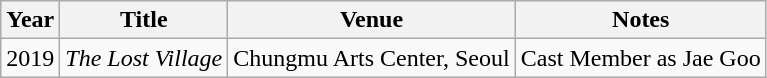<table class="wikitable">
<tr>
<th>Year</th>
<th>Title</th>
<th>Venue</th>
<th>Notes</th>
</tr>
<tr>
<td>2019</td>
<td><em>The Lost Village</em> </td>
<td>Chungmu Arts Center, Seoul</td>
<td>Cast Member as Jae Goo</td>
</tr>
</table>
